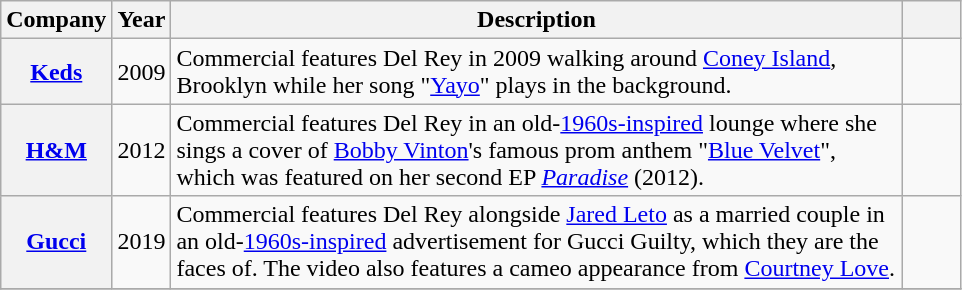<table class="wikitable sortable plainrowheaders" style="text-align:center;">
<tr>
<th scope="col" style="width:4em;">Company</th>
<th scope="col" style="width:2em;">Year</th>
<th scope="col" class="unsortable" style="width:30em;">Description</th>
<th scope="col" class="unsortable" style="width:2em;"></th>
</tr>
<tr>
<th scope="row"><a href='#'>Keds</a></th>
<td>2009</td>
<td style="text-align:left;">Commercial features Del Rey in 2009 walking around <a href='#'>Coney Island</a>, Brooklyn while her song "<a href='#'>Yayo</a>" plays in the background.</td>
<td></td>
</tr>
<tr>
<th scope="row"><a href='#'>H&M</a></th>
<td>2012</td>
<td style="text-align:left;">Commercial features Del Rey in an old-<a href='#'>1960s-inspired</a> lounge where she sings a cover of <a href='#'>Bobby Vinton</a>'s famous prom anthem "<a href='#'>Blue Velvet</a>", which was featured on her second EP <em><a href='#'>Paradise</a></em> (2012).</td>
<td></td>
</tr>
<tr>
<th scope="row"><a href='#'>Gucci</a></th>
<td>2019</td>
<td style="text-align:left;">Commercial features Del Rey alongside <a href='#'>Jared Leto</a> as a married couple in an old-<a href='#'>1960s-inspired</a> advertisement for Gucci Guilty, which they are the faces of. The video also features a cameo appearance from <a href='#'>Courtney Love</a>.</td>
<td></td>
</tr>
<tr>
</tr>
</table>
